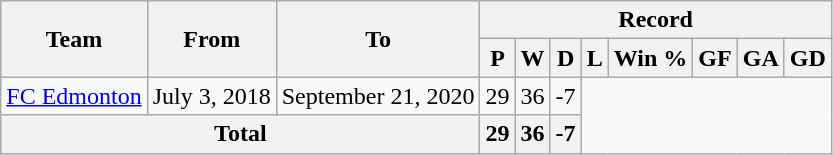<table class="wikitable" style="text-align:center">
<tr>
<th rowspan="2">Team</th>
<th rowspan="2">From</th>
<th rowspan="2">To</th>
<th colspan="8">Record</th>
</tr>
<tr>
<th>P</th>
<th>W</th>
<th>D</th>
<th>L</th>
<th>Win %</th>
<th>GF</th>
<th>GA</th>
<th>GD</th>
</tr>
<tr>
<td align="left"><a href='#'>FC Edmonton</a></td>
<td align="left">July 3, 2018</td>
<td align="left">September 21, 2020<br></td>
<td>29</td>
<td>36</td>
<td>-7</td>
</tr>
<tr>
<th colspan="3">Total<br></th>
<th>29</th>
<th>36</th>
<th>-7</th>
</tr>
</table>
